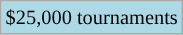<table class="wikitable" style="font-size:85%">
<tr style="background:lightblue;">
<td>$25,000 tournaments</td>
</tr>
</table>
